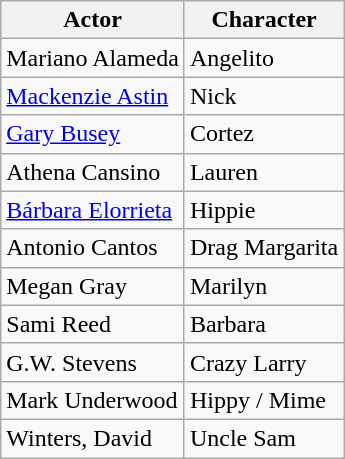<table class=wikitable>
<tr>
<th>Actor</th>
<th>Character</th>
</tr>
<tr>
<td>Mariano Alameda</td>
<td>Angelito</td>
</tr>
<tr>
<td><a href='#'>Mackenzie Astin</a></td>
<td>Nick</td>
</tr>
<tr>
<td><a href='#'>Gary Busey</a></td>
<td>Cortez</td>
</tr>
<tr>
<td>Athena Cansino</td>
<td>Lauren</td>
</tr>
<tr>
<td><a href='#'>Bárbara Elorrieta</a></td>
<td>Hippie</td>
</tr>
<tr>
<td>Antonio Cantos</td>
<td>Drag Margarita</td>
</tr>
<tr>
<td>Megan Gray</td>
<td>Marilyn</td>
</tr>
<tr>
<td>Sami Reed</td>
<td>Barbara</td>
</tr>
<tr>
<td>G.W. Stevens</td>
<td>Crazy Larry</td>
</tr>
<tr>
<td>Mark Underwood</td>
<td>Hippy / Mime</td>
</tr>
<tr>
<td>Winters, David</td>
<td>Uncle Sam</td>
</tr>
</table>
